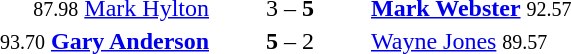<table style="text-align:center">
<tr>
<th width=223></th>
<th width=100></th>
<th width=223></th>
</tr>
<tr>
<td align=right><small>87.98</small> <a href='#'>Mark Hylton</a> </td>
<td>3 – <strong>5</strong></td>
<td align=left> <strong><a href='#'>Mark Webster</a></strong> <small>92.57</small></td>
</tr>
<tr>
<td align=right><small>93.70</small> <strong><a href='#'>Gary Anderson</a></strong> </td>
<td><strong>5</strong> – 2</td>
<td align=left> <a href='#'>Wayne Jones</a> <small>89.57</small></td>
</tr>
</table>
